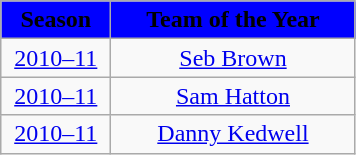<table border=0 cellpadding=0 cellspacing=0>
<tr>
<td valign="top"><br><table class="wikitable" border="1" style="text-align:center">
<tr>
<th style="background: #0000FF;"  width="66"><span>Season</span></th>
<th style="background: #0000FF;"  width="155.5"><span>Team of the Year</span></th>
</tr>
<tr>
<td align="center"><a href='#'>2010–11</a></td>
<td> <a href='#'>Seb Brown</a></td>
</tr>
<tr>
<td align="center"><a href='#'>2010–11</a></td>
<td> <a href='#'>Sam Hatton</a></td>
</tr>
<tr>
<td align="center"><a href='#'>2010–11</a></td>
<td> <a href='#'>Danny Kedwell</a></td>
</tr>
</table>
</td>
</tr>
</table>
